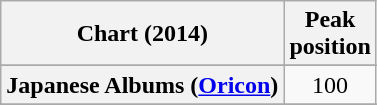<table class="wikitable sortable plainrowheaders" style="text-align:center">
<tr>
<th scope="col">Chart (2014)</th>
<th scope="col">Peak<br>position</th>
</tr>
<tr>
</tr>
<tr>
<th scope="row">Japanese Albums (<a href='#'>Oricon</a>)</th>
<td>100</td>
</tr>
<tr>
</tr>
<tr>
</tr>
</table>
